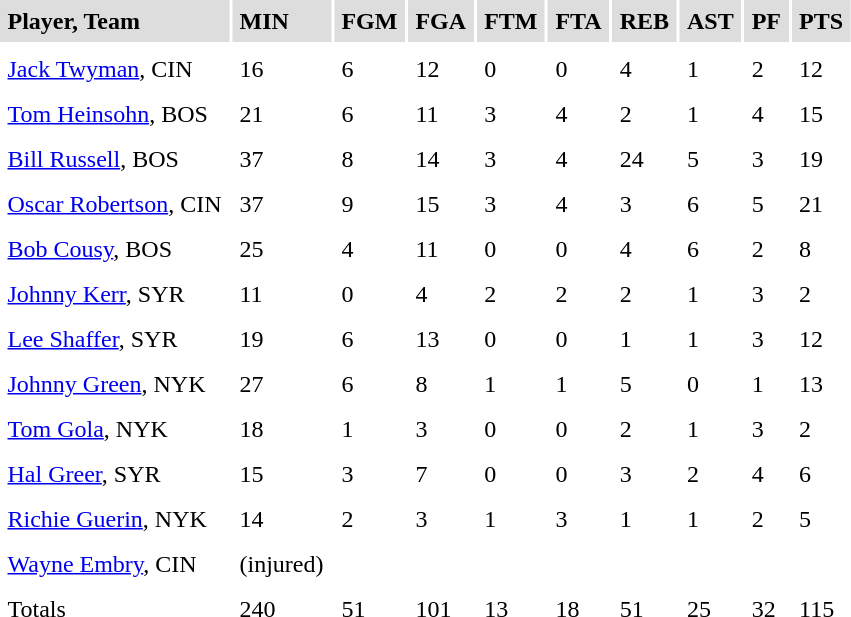<table cellpadding=5>
<tr bgcolor="#dddddd">
<td><strong>Player, Team</strong></td>
<td><strong>MIN</strong></td>
<td><strong>FGM</strong></td>
<td><strong>FGA</strong></td>
<td><strong>FTM</strong></td>
<td><strong>FTA</strong></td>
<td><strong>REB</strong></td>
<td><strong>AST</strong></td>
<td><strong>PF</strong></td>
<td><strong>PTS</strong></td>
</tr>
<tr bgcolor="#eeeeee">
</tr>
<tr>
<td><a href='#'>Jack Twyman</a>, CIN</td>
<td>16</td>
<td>6</td>
<td>12</td>
<td>0</td>
<td>0</td>
<td>4</td>
<td>1</td>
<td>2</td>
<td>12</td>
</tr>
<tr>
<td><a href='#'>Tom Heinsohn</a>, BOS</td>
<td>21</td>
<td>6</td>
<td>11</td>
<td>3</td>
<td>4</td>
<td>2</td>
<td>1</td>
<td>4</td>
<td>15</td>
</tr>
<tr>
<td><a href='#'>Bill Russell</a>, BOS</td>
<td>37</td>
<td>8</td>
<td>14</td>
<td>3</td>
<td>4</td>
<td>24</td>
<td>5</td>
<td>3</td>
<td>19</td>
</tr>
<tr>
<td><a href='#'>Oscar Robertson</a>, CIN</td>
<td>37</td>
<td>9</td>
<td>15</td>
<td>3</td>
<td>4</td>
<td>3</td>
<td>6</td>
<td>5</td>
<td>21</td>
</tr>
<tr>
<td><a href='#'>Bob Cousy</a>, BOS</td>
<td>25</td>
<td>4</td>
<td>11</td>
<td>0</td>
<td>0</td>
<td>4</td>
<td>6</td>
<td>2</td>
<td>8</td>
</tr>
<tr>
<td><a href='#'>Johnny Kerr</a>, SYR</td>
<td>11</td>
<td>0</td>
<td>4</td>
<td>2</td>
<td>2</td>
<td>2</td>
<td>1</td>
<td>3</td>
<td>2</td>
</tr>
<tr>
<td><a href='#'>Lee Shaffer</a>, SYR</td>
<td>19</td>
<td>6</td>
<td>13</td>
<td>0</td>
<td>0</td>
<td>1</td>
<td>1</td>
<td>3</td>
<td>12</td>
</tr>
<tr>
<td><a href='#'>Johnny Green</a>, NYK</td>
<td>27</td>
<td>6</td>
<td>8</td>
<td>1</td>
<td>1</td>
<td>5</td>
<td>0</td>
<td>1</td>
<td>13</td>
</tr>
<tr>
<td><a href='#'>Tom Gola</a>, NYK</td>
<td>18</td>
<td>1</td>
<td>3</td>
<td>0</td>
<td>0</td>
<td>2</td>
<td>1</td>
<td>3</td>
<td>2</td>
</tr>
<tr>
<td><a href='#'>Hal Greer</a>, SYR</td>
<td>15</td>
<td>3</td>
<td>7</td>
<td>0</td>
<td>0</td>
<td>3</td>
<td>2</td>
<td>4</td>
<td>6</td>
</tr>
<tr>
<td><a href='#'>Richie Guerin</a>, NYK</td>
<td>14</td>
<td>2</td>
<td>3</td>
<td>1</td>
<td>3</td>
<td>1</td>
<td>1</td>
<td>2</td>
<td>5</td>
</tr>
<tr>
<td><a href='#'>Wayne Embry</a>, CIN</td>
<td>(injured)</td>
</tr>
<tr>
<td>Totals</td>
<td>240</td>
<td>51</td>
<td>101</td>
<td>13</td>
<td>18</td>
<td>51</td>
<td>25</td>
<td>32</td>
<td>115</td>
</tr>
<tr>
</tr>
</table>
